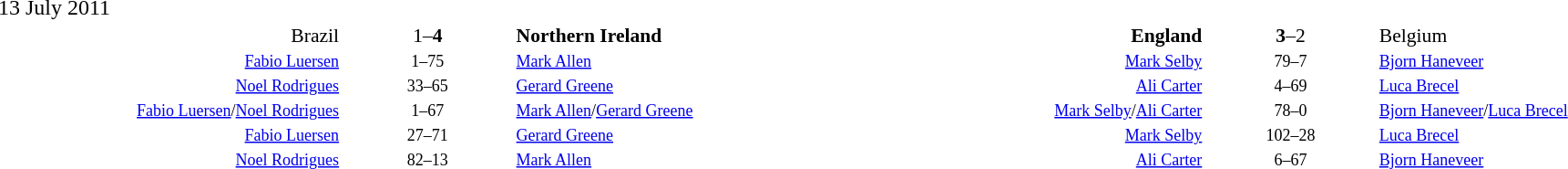<table width="100%" cellspacing="1">
<tr>
<th width=20%></th>
<th width=10%></th>
<th width=20%></th>
<th width=20%></th>
<th width=10%></th>
<th width=20%></th>
</tr>
<tr>
<td>13 July 2011</td>
</tr>
<tr style=font-size:90%>
<td align=right>Brazil </td>
<td align=center>1–<strong>4</strong></td>
<td><strong> Northern Ireland</strong></td>
<td align=right><strong>England </strong></td>
<td align=center><strong>3</strong>–2</td>
<td> Belgium</td>
</tr>
<tr style=font-size:75%>
<td align=right><a href='#'>Fabio Luersen</a></td>
<td align=center>1–75</td>
<td><a href='#'>Mark Allen</a></td>
<td align=right><a href='#'>Mark Selby</a></td>
<td align=center>79–7</td>
<td><a href='#'>Bjorn Haneveer</a></td>
</tr>
<tr style=font-size:75%>
<td align=right><a href='#'>Noel Rodrigues</a></td>
<td align=center>33–65</td>
<td><a href='#'>Gerard Greene</a></td>
<td align=right><a href='#'>Ali Carter</a></td>
<td align=center>4–69</td>
<td><a href='#'>Luca Brecel</a></td>
</tr>
<tr style=font-size:75%>
<td align=right><a href='#'>Fabio Luersen</a>/<a href='#'>Noel Rodrigues</a></td>
<td align=center>1–67</td>
<td><a href='#'>Mark Allen</a>/<a href='#'>Gerard Greene</a></td>
<td align=right><a href='#'>Mark Selby</a>/<a href='#'>Ali Carter</a></td>
<td align=center>78–0</td>
<td><a href='#'>Bjorn Haneveer</a>/<a href='#'>Luca Brecel</a></td>
</tr>
<tr style=font-size:75%>
<td align=right><a href='#'>Fabio Luersen</a></td>
<td align=center>27–71</td>
<td><a href='#'>Gerard Greene</a></td>
<td align=right><a href='#'>Mark Selby</a></td>
<td align=center>102–28</td>
<td><a href='#'>Luca Brecel</a></td>
</tr>
<tr style=font-size:75%>
<td align=right><a href='#'>Noel Rodrigues</a></td>
<td align=center>82–13</td>
<td><a href='#'>Mark Allen</a></td>
<td align=right><a href='#'>Ali Carter</a></td>
<td align=center>6–67</td>
<td><a href='#'>Bjorn Haneveer</a></td>
</tr>
</table>
